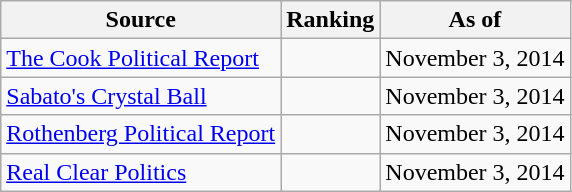<table class="wikitable" style="text-align:center">
<tr>
<th>Source</th>
<th>Ranking</th>
<th>As of</th>
</tr>
<tr>
<td align=left><a href='#'>The Cook Political Report</a></td>
<td></td>
<td>November 3, 2014</td>
</tr>
<tr>
<td align=left><a href='#'>Sabato's Crystal Ball</a></td>
<td></td>
<td>November 3, 2014</td>
</tr>
<tr>
<td align=left><a href='#'>Rothenberg Political Report</a></td>
<td></td>
<td>November 3, 2014</td>
</tr>
<tr>
<td align=left><a href='#'>Real Clear Politics</a></td>
<td></td>
<td>November 3, 2014</td>
</tr>
</table>
